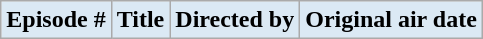<table class="wikitable plainrowheaders" >
<tr>
<th style="background:#dbe9f4; color:#000; text-align:center;">Episode #</th>
<th ! style="background:#dbe9f4; color:#000; text-align:center;">Title</th>
<th ! style="background:#dbe9f4; color:#000; text-align:center;">Directed by</th>
<th ! style="background:#dbe9f4; color:#000; text-align:center;">Original air date<br>




</th>
</tr>
</table>
